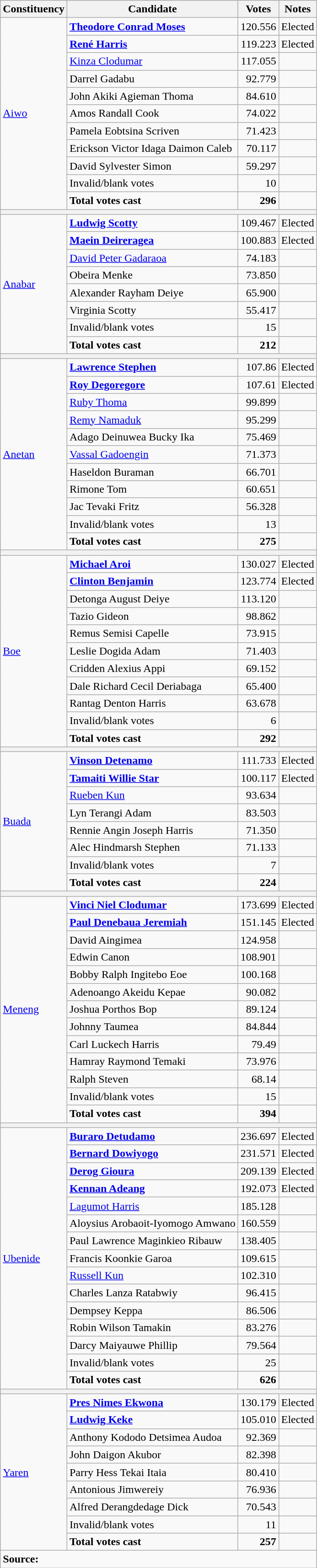<table class=wikitable style=text-align:left>
<tr>
<th>Constituency</th>
<th>Candidate</th>
<th>Votes</th>
<th>Notes</th>
</tr>
<tr>
<td rowspan=11><a href='#'>Aiwo</a></td>
<td><strong><a href='#'>Theodore Conrad Moses</a></strong></td>
<td align=right>120.556</td>
<td>Elected</td>
</tr>
<tr>
<td><strong><a href='#'>René Harris</a></strong></td>
<td align=right>119.223</td>
<td>Elected</td>
</tr>
<tr>
<td><a href='#'>Kinza Clodumar</a></td>
<td align=right>117.055</td>
<td></td>
</tr>
<tr>
<td>Darrel Gadabu</td>
<td align=right>92.779</td>
<td></td>
</tr>
<tr>
<td>John Akiki Agieman Thoma</td>
<td align=right>84.610</td>
<td></td>
</tr>
<tr>
<td>Amos Randall Cook</td>
<td align=right>74.022</td>
<td></td>
</tr>
<tr>
<td>Pamela Eobtsina Scriven</td>
<td align=right>71.423</td>
<td></td>
</tr>
<tr>
<td>Erickson Victor Idaga Daimon Caleb</td>
<td align=right>70.117</td>
<td></td>
</tr>
<tr>
<td>David Sylvester Simon</td>
<td align=right>59.297</td>
<td></td>
</tr>
<tr>
<td>Invalid/blank votes</td>
<td align=right>10</td>
<td></td>
</tr>
<tr>
<td><strong>Total votes cast</strong></td>
<td align=right><strong>296</strong></td>
<td></td>
</tr>
<tr>
<th colspan=4></th>
</tr>
<tr>
<td rowspan=8><a href='#'>Anabar</a></td>
<td><strong><a href='#'>Ludwig Scotty</a></strong></td>
<td align=right>109.467</td>
<td>Elected</td>
</tr>
<tr>
<td><strong><a href='#'>Maein Deireragea</a></strong></td>
<td align=right>100.883</td>
<td>Elected</td>
</tr>
<tr>
<td><a href='#'>David Peter Gadaraoa</a></td>
<td align=right>74.183</td>
<td></td>
</tr>
<tr>
<td>Obeira Menke</td>
<td align=right>73.850</td>
<td></td>
</tr>
<tr>
<td>Alexander Rayham Deiye</td>
<td align=right>65.900</td>
<td></td>
</tr>
<tr>
<td>Virginia Scotty</td>
<td align=right>55.417</td>
<td></td>
</tr>
<tr>
<td>Invalid/blank votes</td>
<td align=right>15</td>
<td></td>
</tr>
<tr>
<td><strong>Total votes cast</strong></td>
<td align=right><strong>212</strong></td>
<td></td>
</tr>
<tr>
<th colspan=4></th>
</tr>
<tr>
<td rowspan=11><a href='#'>Anetan</a></td>
<td><strong><a href='#'>Lawrence Stephen</a></strong></td>
<td align=right>107.86</td>
<td>Elected</td>
</tr>
<tr>
<td><strong><a href='#'>Roy Degoregore</a></strong></td>
<td align=right>107.61</td>
<td>Elected</td>
</tr>
<tr>
<td><a href='#'>Ruby Thoma</a></td>
<td align=right>99.899</td>
<td></td>
</tr>
<tr>
<td><a href='#'>Remy Namaduk</a></td>
<td align=right>95.299</td>
<td></td>
</tr>
<tr>
<td>Adago Deinuwea Bucky Ika</td>
<td align=right>75.469</td>
<td></td>
</tr>
<tr>
<td><a href='#'>Vassal Gadoengin</a></td>
<td align=right>71.373</td>
<td></td>
</tr>
<tr>
<td>Haseldon Buraman</td>
<td align=right>66.701</td>
<td></td>
</tr>
<tr>
<td>Rimone Tom</td>
<td align=right>60.651</td>
<td></td>
</tr>
<tr>
<td>Jac Tevaki Fritz</td>
<td align=right>56.328</td>
<td></td>
</tr>
<tr>
<td>Invalid/blank votes</td>
<td align=right>13</td>
<td></td>
</tr>
<tr>
<td><strong>Total votes cast</strong></td>
<td align=right><strong>275</strong></td>
<td></td>
</tr>
<tr>
<th colspan=4></th>
</tr>
<tr>
<td rowspan=11><a href='#'>Boe</a></td>
<td><strong><a href='#'>Michael Aroi</a></strong></td>
<td align=right>130.027</td>
<td>Elected</td>
</tr>
<tr>
<td><strong><a href='#'>Clinton Benjamin</a></strong></td>
<td align=right>123.774</td>
<td>Elected</td>
</tr>
<tr>
<td>Detonga August Deiye</td>
<td align=right>113.120</td>
<td></td>
</tr>
<tr>
<td>Tazio Gideon</td>
<td align=right>98.862</td>
<td></td>
</tr>
<tr>
<td>Remus Semisi Capelle</td>
<td align=right>73.915</td>
<td></td>
</tr>
<tr>
<td>Leslie Dogida Adam</td>
<td align=right>71.403</td>
<td></td>
</tr>
<tr>
<td>Cridden Alexius Appi</td>
<td align=right>69.152</td>
<td></td>
</tr>
<tr>
<td>Dale Richard Cecil Deriabaga</td>
<td align=right>65.400</td>
<td></td>
</tr>
<tr>
<td>Rantag Denton Harris</td>
<td align=right>63.678</td>
<td></td>
</tr>
<tr>
<td>Invalid/blank votes</td>
<td align=right>6</td>
<td></td>
</tr>
<tr>
<td><strong>Total votes cast</strong></td>
<td align=right><strong>292</strong></td>
<td></td>
</tr>
<tr>
<th colspan=4></th>
</tr>
<tr>
<td rowspan=8><a href='#'>Buada</a></td>
<td><strong><a href='#'>Vinson Detenamo</a></strong></td>
<td align=right>111.733</td>
<td>Elected</td>
</tr>
<tr>
<td><strong><a href='#'>Tamaiti Willie Star</a></strong></td>
<td align=right>100.117</td>
<td>Elected</td>
</tr>
<tr>
<td><a href='#'>Rueben Kun</a></td>
<td align=right>93.634</td>
<td></td>
</tr>
<tr>
<td>Lyn Terangi Adam</td>
<td align=right>83.503</td>
<td></td>
</tr>
<tr>
<td>Rennie Angin Joseph Harris</td>
<td align=right>71.350</td>
<td></td>
</tr>
<tr>
<td>Alec Hindmarsh Stephen</td>
<td align=right>71.133</td>
<td></td>
</tr>
<tr>
<td>Invalid/blank votes</td>
<td align=right>7</td>
<td></td>
</tr>
<tr>
<td><strong>Total votes cast</strong></td>
<td align=right><strong>224</strong></td>
<td></td>
</tr>
<tr>
<th colspan=4></th>
</tr>
<tr>
<td rowspan=13><a href='#'>Meneng</a></td>
<td><strong><a href='#'>Vinci Niel Clodumar</a></strong></td>
<td align=right>173.699</td>
<td>Elected</td>
</tr>
<tr>
<td><strong><a href='#'>Paul Denebaua Jeremiah</a></strong></td>
<td align=right>151.145</td>
<td>Elected</td>
</tr>
<tr>
<td>David Aingimea</td>
<td align=right>124.958</td>
<td></td>
</tr>
<tr>
<td>Edwin Canon</td>
<td align=right>108.901</td>
<td></td>
</tr>
<tr>
<td>Bobby Ralph Ingitebo Eoe</td>
<td align=right>100.168</td>
<td></td>
</tr>
<tr>
<td>Adenoango Akeidu Kepae</td>
<td align=right>90.082</td>
<td></td>
</tr>
<tr>
<td>Joshua Porthos Bop</td>
<td align=right>89.124</td>
<td></td>
</tr>
<tr>
<td>Johnny Taumea</td>
<td align=right>84.844</td>
<td></td>
</tr>
<tr>
<td>Carl Luckech Harris</td>
<td align=right>79.49</td>
<td></td>
</tr>
<tr>
<td>Hamray Raymond Temaki</td>
<td align=right>73.976</td>
<td></td>
</tr>
<tr>
<td>Ralph Steven</td>
<td align=right>68.14</td>
<td></td>
</tr>
<tr>
<td>Invalid/blank votes</td>
<td align=right>15</td>
<td></td>
</tr>
<tr>
<td><strong>Total votes cast</strong></td>
<td align=right><strong>394</strong></td>
<td></td>
</tr>
<tr>
<th colspan=4></th>
</tr>
<tr>
<td rowspan=15><a href='#'>Ubenide</a></td>
<td><strong><a href='#'>Buraro Detudamo</a></strong></td>
<td align=right>236.697</td>
<td>Elected</td>
</tr>
<tr>
<td><strong><a href='#'>Bernard Dowiyogo</a></strong></td>
<td align=right>231.571</td>
<td>Elected</td>
</tr>
<tr>
<td><strong><a href='#'>Derog Gioura</a></strong></td>
<td align=right>209.139</td>
<td>Elected</td>
</tr>
<tr>
<td><strong><a href='#'>Kennan Adeang</a></strong></td>
<td align=right>192.073</td>
<td>Elected</td>
</tr>
<tr>
<td><a href='#'>Lagumot Harris</a></td>
<td align=right>185.128</td>
<td></td>
</tr>
<tr>
<td>Aloysius Arobaoit-Iyomogo Amwano</td>
<td align=right>160.559</td>
<td></td>
</tr>
<tr>
<td>Paul Lawrence Maginkieo Ribauw</td>
<td align=right>138.405</td>
<td></td>
</tr>
<tr>
<td>Francis Koonkie Garoa</td>
<td align=right>109.615</td>
<td></td>
</tr>
<tr>
<td><a href='#'>Russell Kun</a></td>
<td align=right>102.310</td>
<td></td>
</tr>
<tr>
<td>Charles Lanza Ratabwiy</td>
<td align=right>96.415</td>
<td></td>
</tr>
<tr>
<td>Dempsey Keppa</td>
<td align=right>86.506</td>
<td></td>
</tr>
<tr>
<td>Robin Wilson Tamakin</td>
<td align=right>83.276</td>
<td></td>
</tr>
<tr>
<td>Darcy Maiyauwe Phillip</td>
<td align=right>79.564</td>
<td></td>
</tr>
<tr>
<td>Invalid/blank votes</td>
<td align=right>25</td>
<td></td>
</tr>
<tr>
<td><strong>Total votes cast</strong></td>
<td align=right><strong>626</strong></td>
<td></td>
</tr>
<tr>
<th colspan=4></th>
</tr>
<tr>
<td rowspan=9><a href='#'>Yaren</a></td>
<td><strong><a href='#'>Pres Nimes Ekwona</a></strong></td>
<td align=right>130.179</td>
<td>Elected</td>
</tr>
<tr>
<td><strong><a href='#'>Ludwig Keke</a></strong></td>
<td align=right>105.010</td>
<td>Elected</td>
</tr>
<tr>
<td>Anthony Kododo Detsimea Audoa</td>
<td align=right>92.369</td>
<td></td>
</tr>
<tr>
<td>John Daigon Akubor</td>
<td align=right>82.398</td>
<td></td>
</tr>
<tr>
<td>Parry Hess Tekai Itaia</td>
<td align=right>80.410</td>
<td></td>
</tr>
<tr>
<td>Antonious Jimwereiy</td>
<td align=right>76.936</td>
<td></td>
</tr>
<tr>
<td>Alfred Derangdedage Dick</td>
<td align=right>70.543</td>
<td></td>
</tr>
<tr>
<td>Invalid/blank votes</td>
<td align=right>11</td>
<td></td>
</tr>
<tr>
<td><strong>Total votes cast</strong></td>
<td align=right><strong>257</strong></td>
<td></td>
</tr>
<tr>
<td align=left colspan=4><strong>Source:</strong> </td>
</tr>
</table>
